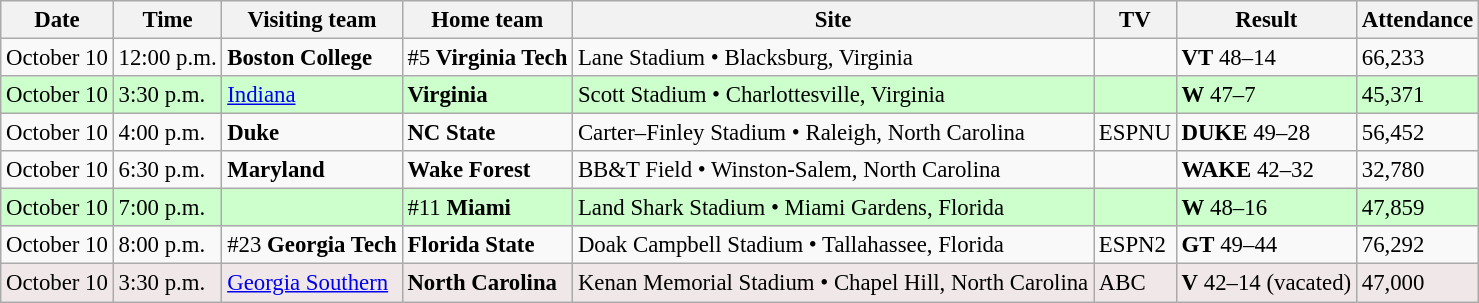<table class="wikitable" style="font-size:95%;">
<tr>
<th>Date</th>
<th>Time</th>
<th>Visiting team</th>
<th>Home team</th>
<th>Site</th>
<th>TV</th>
<th>Result</th>
<th>Attendance</th>
</tr>
<tr bgcolor=>
<td>October 10</td>
<td>12:00 p.m.</td>
<td><strong>Boston College</strong></td>
<td>#5 <strong>Virginia Tech</strong></td>
<td>Lane Stadium • Blacksburg, Virginia</td>
<td></td>
<td><strong>VT</strong> 48–14</td>
<td>66,233</td>
</tr>
<tr bgcolor=ccffcc>
<td>October 10</td>
<td>3:30 p.m.</td>
<td><a href='#'>Indiana</a></td>
<td><strong>Virginia</strong></td>
<td>Scott Stadium • Charlottesville, Virginia</td>
<td></td>
<td><strong>W</strong> 47–7</td>
<td>45,371</td>
</tr>
<tr bgcolor=>
<td>October 10</td>
<td>4:00 p.m.</td>
<td><strong>Duke</strong></td>
<td><strong>NC State</strong></td>
<td>Carter–Finley Stadium • Raleigh, North Carolina</td>
<td>ESPNU</td>
<td><strong>DUKE</strong> 49–28</td>
<td>56,452</td>
</tr>
<tr bgcolor=>
<td>October 10</td>
<td>6:30 p.m.</td>
<td><strong>Maryland</strong></td>
<td><strong>Wake Forest</strong></td>
<td>BB&T Field • Winston-Salem, North Carolina</td>
<td></td>
<td><strong>WAKE</strong> 42–32</td>
<td>32,780</td>
</tr>
<tr bgcolor=#ccffcc>
<td>October 10</td>
<td>7:00 p.m.</td>
<td></td>
<td>#11 <strong>Miami</strong></td>
<td>Land Shark Stadium • Miami Gardens, Florida</td>
<td></td>
<td><strong>W</strong> 48–16</td>
<td>47,859</td>
</tr>
<tr bgcolor=>
<td>October 10</td>
<td>8:00 p.m.</td>
<td>#23 <strong>Georgia Tech</strong></td>
<td><strong>Florida State</strong></td>
<td>Doak Campbell Stadium • Tallahassee, Florida</td>
<td>ESPN2</td>
<td><strong>GT</strong> 49–44</td>
<td>76,292</td>
</tr>
<tr bgcolor=f0e8e8>
<td>October 10</td>
<td>3:30 p.m.</td>
<td><a href='#'>Georgia Southern</a></td>
<td><strong>North Carolina</strong></td>
<td>Kenan Memorial Stadium • Chapel Hill, North Carolina</td>
<td>ABC</td>
<td><strong>V</strong> 42–14 (vacated)</td>
<td>47,000</td>
</tr>
</table>
